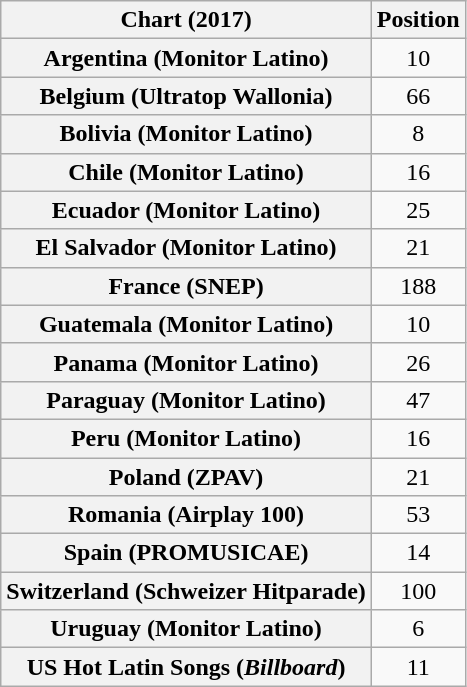<table class="wikitable plainrowheaders sortable" style="text-align:center">
<tr>
<th scope="col">Chart (2017)</th>
<th scope="col">Position</th>
</tr>
<tr>
<th scope="row">Argentina (Monitor Latino)</th>
<td>10</td>
</tr>
<tr>
<th scope="row">Belgium (Ultratop Wallonia)</th>
<td>66</td>
</tr>
<tr>
<th scope="row">Bolivia (Monitor Latino)</th>
<td>8</td>
</tr>
<tr>
<th scope="row">Chile (Monitor Latino)</th>
<td>16</td>
</tr>
<tr>
<th scope="row">Ecuador (Monitor Latino)</th>
<td>25</td>
</tr>
<tr>
<th scope="row">El Salvador (Monitor Latino)</th>
<td>21</td>
</tr>
<tr>
<th scope="row">France (SNEP)</th>
<td>188</td>
</tr>
<tr>
<th scope="row">Guatemala (Monitor Latino)</th>
<td>10</td>
</tr>
<tr>
<th scope="row">Panama (Monitor Latino)</th>
<td>26</td>
</tr>
<tr>
<th scope="row">Paraguay (Monitor Latino)</th>
<td>47</td>
</tr>
<tr>
<th scope="row">Peru (Monitor Latino)</th>
<td>16</td>
</tr>
<tr>
<th scope="row">Poland (ZPAV)</th>
<td>21</td>
</tr>
<tr>
<th scope="row">Romania (Airplay 100)</th>
<td>53</td>
</tr>
<tr>
<th scope="row">Spain (PROMUSICAE)</th>
<td>14</td>
</tr>
<tr>
<th scope="row">Switzerland (Schweizer Hitparade)</th>
<td>100</td>
</tr>
<tr>
<th scope="row">Uruguay (Monitor Latino)</th>
<td>6</td>
</tr>
<tr>
<th scope="row">US Hot Latin Songs (<em>Billboard</em>)</th>
<td>11</td>
</tr>
</table>
